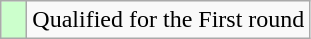<table class=wikitable>
<tr>
<td width=10px style="background-color:#ccffcc;"></td>
<td>Qualified for the First round</td>
</tr>
</table>
